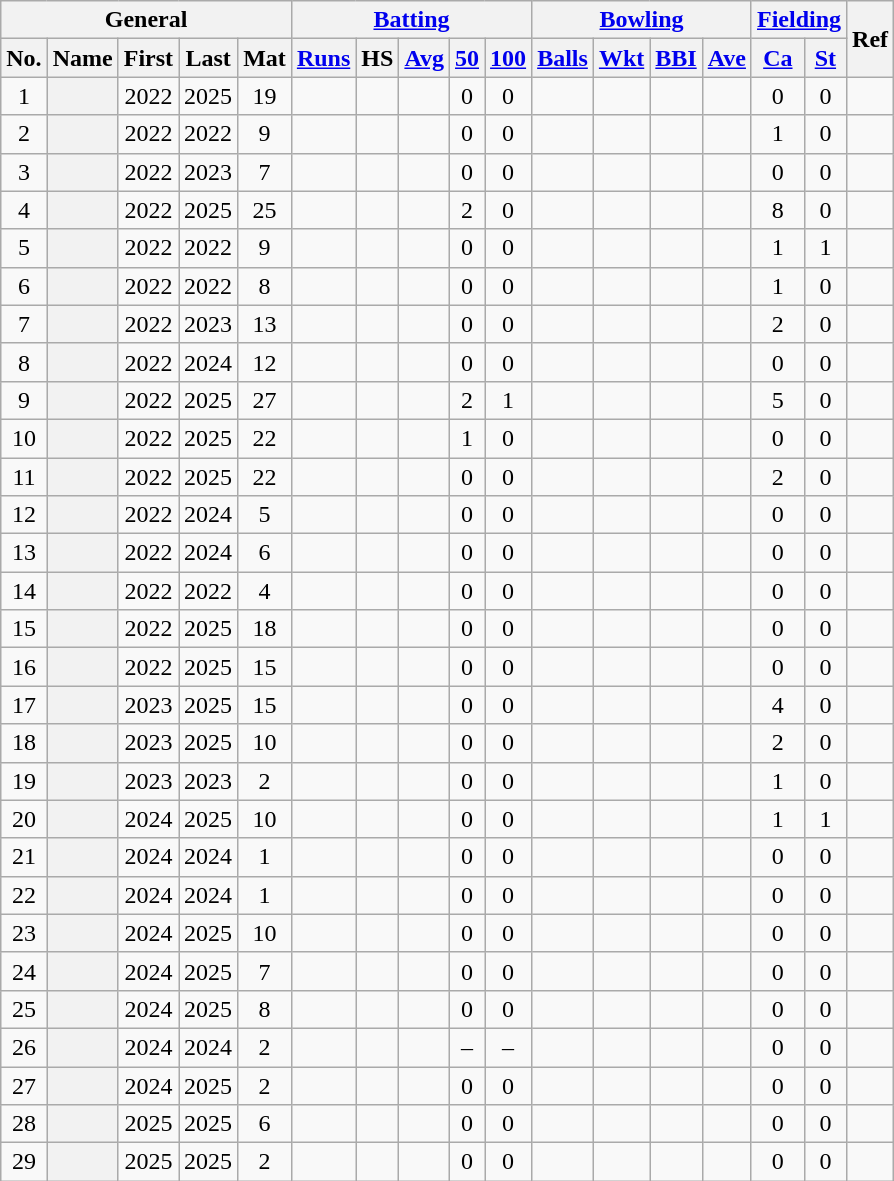<table class="wikitable plainrowheaders sortable">
<tr align="center">
<th scope="col" colspan=5 class="unsortable">General</th>
<th scope="col" colspan=5 class="unsortable"><a href='#'>Batting</a></th>
<th scope="col" colspan=4 class="unsortable"><a href='#'>Bowling</a></th>
<th scope="col" colspan=2 class="unsortable"><a href='#'>Fielding</a></th>
<th scope="col" rowspan=2 class="unsortable">Ref</th>
</tr>
<tr align="center">
<th scope="col">No.</th>
<th scope="col">Name</th>
<th scope="col">First</th>
<th scope="col">Last</th>
<th scope="col">Mat</th>
<th scope="col"><a href='#'>Runs</a></th>
<th scope="col">HS</th>
<th scope="col"><a href='#'>Avg</a></th>
<th scope="col"><a href='#'>50</a></th>
<th scope="col"><a href='#'>100</a></th>
<th scope="col"><a href='#'>Balls</a></th>
<th scope="col"><a href='#'>Wkt</a></th>
<th scope="col"><a href='#'>BBI</a></th>
<th scope="col"><a href='#'>Ave</a></th>
<th scope="col"><a href='#'>Ca</a></th>
<th scope="col"><a href='#'>St</a></th>
</tr>
<tr align="center">
<td>1</td>
<th scope="row"></th>
<td>2022</td>
<td>2025</td>
<td>19</td>
<td></td>
<td></td>
<td></td>
<td>0</td>
<td>0</td>
<td></td>
<td></td>
<td></td>
<td></td>
<td>0</td>
<td>0</td>
<td></td>
</tr>
<tr align="center">
<td>2</td>
<th scope="row"></th>
<td>2022</td>
<td>2022</td>
<td>9</td>
<td></td>
<td></td>
<td></td>
<td>0</td>
<td>0</td>
<td></td>
<td></td>
<td></td>
<td></td>
<td>1</td>
<td>0</td>
<td></td>
</tr>
<tr align="center">
<td>3</td>
<th scope="row"></th>
<td>2022</td>
<td>2023</td>
<td>7</td>
<td></td>
<td></td>
<td></td>
<td>0</td>
<td>0</td>
<td></td>
<td></td>
<td></td>
<td></td>
<td>0</td>
<td>0</td>
<td></td>
</tr>
<tr align="center">
<td>4</td>
<th scope="row"></th>
<td>2022</td>
<td>2025</td>
<td>25</td>
<td></td>
<td></td>
<td></td>
<td>2</td>
<td>0</td>
<td></td>
<td></td>
<td></td>
<td></td>
<td>8</td>
<td>0</td>
<td></td>
</tr>
<tr align="center">
<td>5</td>
<th scope="row"></th>
<td>2022</td>
<td>2022</td>
<td>9</td>
<td></td>
<td></td>
<td></td>
<td>0</td>
<td>0</td>
<td></td>
<td></td>
<td></td>
<td></td>
<td>1</td>
<td>1</td>
<td></td>
</tr>
<tr align="center">
<td>6</td>
<th scope="row"></th>
<td>2022</td>
<td>2022</td>
<td>8</td>
<td></td>
<td></td>
<td></td>
<td>0</td>
<td>0</td>
<td></td>
<td></td>
<td></td>
<td></td>
<td>1</td>
<td>0</td>
<td></td>
</tr>
<tr align="center">
<td>7</td>
<th scope="row"></th>
<td>2022</td>
<td>2023</td>
<td>13</td>
<td></td>
<td></td>
<td></td>
<td>0</td>
<td>0</td>
<td></td>
<td></td>
<td></td>
<td></td>
<td>2</td>
<td>0</td>
<td></td>
</tr>
<tr align="center">
<td>8</td>
<th scope="row"></th>
<td>2022</td>
<td>2024</td>
<td>12</td>
<td></td>
<td></td>
<td></td>
<td>0</td>
<td>0</td>
<td></td>
<td></td>
<td></td>
<td></td>
<td>0</td>
<td>0</td>
<td></td>
</tr>
<tr align="center">
<td>9</td>
<th scope="row"></th>
<td>2022</td>
<td>2025</td>
<td>27</td>
<td></td>
<td></td>
<td></td>
<td>2</td>
<td>1</td>
<td></td>
<td></td>
<td></td>
<td></td>
<td>5</td>
<td>0</td>
<td></td>
</tr>
<tr align="center">
<td>10</td>
<th scope="row"></th>
<td>2022</td>
<td>2025</td>
<td>22</td>
<td></td>
<td></td>
<td></td>
<td>1</td>
<td>0</td>
<td></td>
<td></td>
<td></td>
<td></td>
<td>0</td>
<td>0</td>
<td></td>
</tr>
<tr align="center">
<td>11</td>
<th scope="row"></th>
<td>2022</td>
<td>2025</td>
<td>22</td>
<td></td>
<td></td>
<td></td>
<td>0</td>
<td>0</td>
<td></td>
<td></td>
<td></td>
<td></td>
<td>2</td>
<td>0</td>
<td></td>
</tr>
<tr align="center">
<td>12</td>
<th scope="row"></th>
<td>2022</td>
<td>2024</td>
<td>5</td>
<td></td>
<td></td>
<td></td>
<td>0</td>
<td>0</td>
<td></td>
<td></td>
<td></td>
<td></td>
<td>0</td>
<td>0</td>
<td></td>
</tr>
<tr align="center">
<td>13</td>
<th scope="row"></th>
<td>2022</td>
<td>2024</td>
<td>6</td>
<td></td>
<td></td>
<td></td>
<td>0</td>
<td>0</td>
<td></td>
<td></td>
<td></td>
<td></td>
<td>0</td>
<td>0</td>
<td></td>
</tr>
<tr align="center">
<td>14</td>
<th scope="row"></th>
<td>2022</td>
<td>2022</td>
<td>4</td>
<td></td>
<td></td>
<td></td>
<td>0</td>
<td>0</td>
<td></td>
<td></td>
<td></td>
<td></td>
<td>0</td>
<td>0</td>
<td></td>
</tr>
<tr align="center">
<td>15</td>
<th scope="row"></th>
<td>2022</td>
<td>2025</td>
<td>18</td>
<td></td>
<td></td>
<td></td>
<td>0</td>
<td>0</td>
<td></td>
<td></td>
<td></td>
<td></td>
<td>0</td>
<td>0</td>
<td></td>
</tr>
<tr align="center">
<td>16</td>
<th scope="row"></th>
<td>2022</td>
<td>2025</td>
<td>15</td>
<td></td>
<td></td>
<td></td>
<td>0</td>
<td>0</td>
<td></td>
<td></td>
<td></td>
<td></td>
<td>0</td>
<td>0</td>
<td></td>
</tr>
<tr align="center">
<td>17</td>
<th scope="row"></th>
<td>2023</td>
<td>2025</td>
<td>15</td>
<td></td>
<td></td>
<td></td>
<td>0</td>
<td>0</td>
<td></td>
<td></td>
<td></td>
<td></td>
<td>4</td>
<td>0</td>
<td></td>
</tr>
<tr align="center">
<td>18</td>
<th scope="row"></th>
<td>2023</td>
<td>2025</td>
<td>10</td>
<td></td>
<td></td>
<td></td>
<td>0</td>
<td>0</td>
<td></td>
<td></td>
<td></td>
<td></td>
<td>2</td>
<td>0</td>
<td></td>
</tr>
<tr align="center">
<td>19</td>
<th scope="row"></th>
<td>2023</td>
<td>2023</td>
<td>2</td>
<td></td>
<td></td>
<td></td>
<td>0</td>
<td>0</td>
<td></td>
<td></td>
<td></td>
<td></td>
<td>1</td>
<td>0</td>
<td></td>
</tr>
<tr align="center">
<td>20</td>
<th scope="row"></th>
<td>2024</td>
<td>2025</td>
<td>10</td>
<td></td>
<td></td>
<td></td>
<td>0</td>
<td>0</td>
<td></td>
<td></td>
<td></td>
<td></td>
<td>1</td>
<td>1</td>
<td></td>
</tr>
<tr align="center">
<td>21</td>
<th scope="row"></th>
<td>2024</td>
<td>2024</td>
<td>1</td>
<td></td>
<td></td>
<td></td>
<td>0</td>
<td>0</td>
<td></td>
<td></td>
<td></td>
<td></td>
<td>0</td>
<td>0</td>
<td></td>
</tr>
<tr align="center">
<td>22</td>
<th scope="row"></th>
<td>2024</td>
<td>2024</td>
<td>1</td>
<td></td>
<td></td>
<td></td>
<td>0</td>
<td>0</td>
<td></td>
<td></td>
<td></td>
<td></td>
<td>0</td>
<td>0</td>
<td></td>
</tr>
<tr align="center">
<td>23</td>
<th scope="row"></th>
<td>2024</td>
<td>2025</td>
<td>10</td>
<td></td>
<td></td>
<td></td>
<td>0</td>
<td>0</td>
<td></td>
<td></td>
<td></td>
<td></td>
<td>0</td>
<td>0</td>
<td></td>
</tr>
<tr align="center">
<td>24</td>
<th scope="row"></th>
<td>2024</td>
<td>2025</td>
<td>7</td>
<td></td>
<td></td>
<td></td>
<td>0</td>
<td>0</td>
<td></td>
<td></td>
<td></td>
<td></td>
<td>0</td>
<td>0</td>
<td></td>
</tr>
<tr align="center">
<td>25</td>
<th scope="row"></th>
<td>2024</td>
<td>2025</td>
<td>8</td>
<td></td>
<td></td>
<td></td>
<td>0</td>
<td>0</td>
<td></td>
<td></td>
<td></td>
<td></td>
<td>0</td>
<td>0</td>
<td></td>
</tr>
<tr align="center">
<td>26</td>
<th scope="row"></th>
<td>2024</td>
<td>2024</td>
<td>2</td>
<td></td>
<td></td>
<td></td>
<td>–</td>
<td>–</td>
<td></td>
<td></td>
<td></td>
<td></td>
<td>0</td>
<td>0</td>
<td></td>
</tr>
<tr align="center">
<td>27</td>
<th scope="row"></th>
<td>2024</td>
<td>2025</td>
<td>2</td>
<td></td>
<td></td>
<td></td>
<td>0</td>
<td>0</td>
<td></td>
<td></td>
<td></td>
<td></td>
<td>0</td>
<td>0</td>
<td></td>
</tr>
<tr align="center">
<td>28</td>
<th scope="row"></th>
<td>2025</td>
<td>2025</td>
<td>6</td>
<td></td>
<td></td>
<td></td>
<td>0</td>
<td>0</td>
<td></td>
<td></td>
<td></td>
<td></td>
<td>0</td>
<td>0</td>
<td></td>
</tr>
<tr align="center">
<td>29</td>
<th scope="row"></th>
<td>2025</td>
<td>2025</td>
<td>2</td>
<td></td>
<td></td>
<td></td>
<td>0</td>
<td>0</td>
<td></td>
<td></td>
<td></td>
<td></td>
<td>0</td>
<td>0</td>
<td></td>
</tr>
</table>
